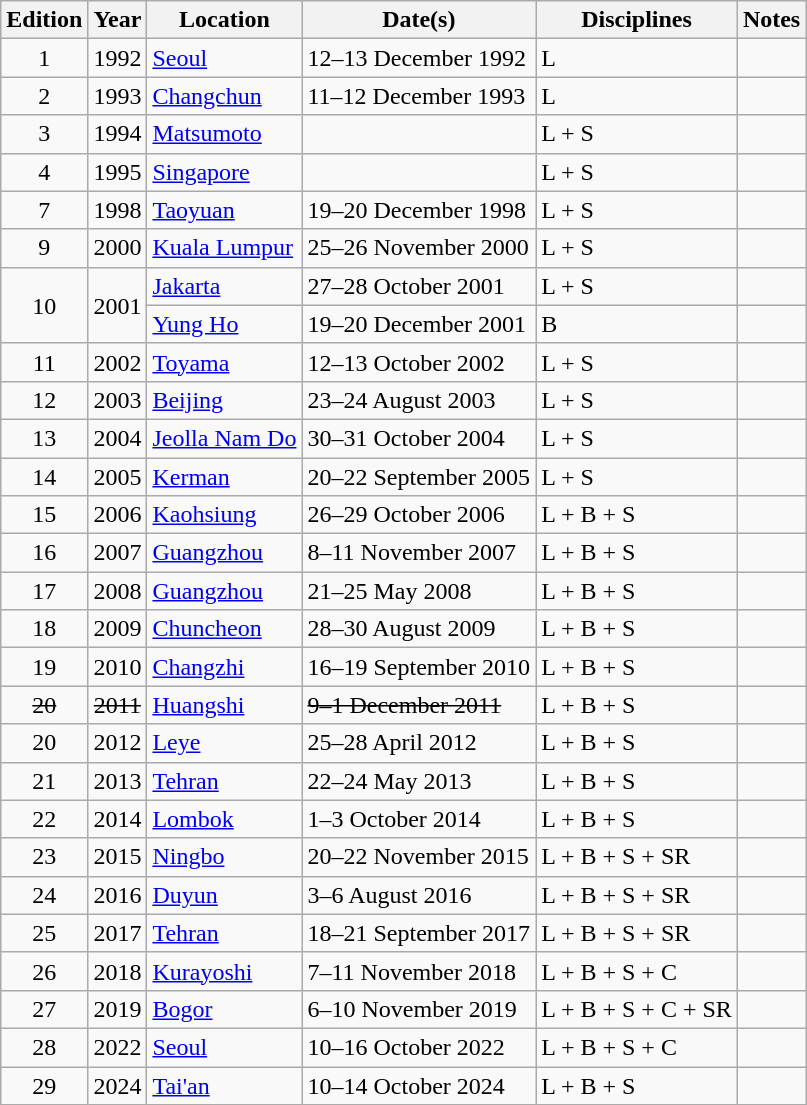<table class="wikitable">
<tr>
<th>Edition</th>
<th>Year</th>
<th>Location</th>
<th>Date(s)</th>
<th>Disciplines</th>
<th>Notes</th>
</tr>
<tr>
<td align="center">1</td>
<td align="center">1992</td>
<td> <a href='#'>Seoul</a></td>
<td>12–13 December 1992</td>
<td>L</td>
<td></td>
</tr>
<tr>
<td align="center">2</td>
<td align="center">1993</td>
<td> <a href='#'>Changchun</a></td>
<td>11–12 December 1993</td>
<td>L</td>
<td></td>
</tr>
<tr>
<td align="center">3</td>
<td align="center">1994</td>
<td> <a href='#'>Matsumoto</a></td>
<td></td>
<td>L + S</td>
<td></td>
</tr>
<tr>
<td align="center">4</td>
<td align="center">1995</td>
<td> <a href='#'>Singapore</a></td>
<td></td>
<td>L + S</td>
<td></td>
</tr>
<tr>
<td align="center">7</td>
<td align="center">1998</td>
<td> <a href='#'>Taoyuan</a></td>
<td>19–20 December 1998</td>
<td>L + S</td>
<td></td>
</tr>
<tr>
<td align="center">9</td>
<td align="center">2000</td>
<td> <a href='#'>Kuala Lumpur</a></td>
<td>25–26 November 2000</td>
<td>L + S</td>
<td></td>
</tr>
<tr>
<td rowspan=2 align="center">10</td>
<td rowspan=2 align="center">2001</td>
<td> <a href='#'>Jakarta</a></td>
<td>27–28 October 2001</td>
<td>L + S</td>
<td></td>
</tr>
<tr>
<td> <a href='#'>Yung Ho</a></td>
<td>19–20 December 2001</td>
<td>B</td>
<td></td>
</tr>
<tr>
<td align="center">11</td>
<td align="center">2002</td>
<td> <a href='#'>Toyama</a></td>
<td>12–13 October 2002</td>
<td>L + S</td>
<td></td>
</tr>
<tr>
<td align="center">12</td>
<td align="center">2003</td>
<td> <a href='#'>Beijing</a></td>
<td>23–24 August 2003</td>
<td>L + S</td>
<td></td>
</tr>
<tr>
<td align="center">13</td>
<td align="center">2004</td>
<td> <a href='#'>Jeolla Nam Do</a></td>
<td>30–31 October 2004</td>
<td>L + S</td>
<td></td>
</tr>
<tr>
<td align="center">14</td>
<td align="center">2005</td>
<td> <a href='#'>Kerman</a></td>
<td>20–22 September 2005</td>
<td>L + S</td>
<td></td>
</tr>
<tr>
<td align="center">15</td>
<td align="center">2006</td>
<td> <a href='#'>Kaohsiung</a></td>
<td>26–29 October 2006</td>
<td>L + B + S</td>
<td></td>
</tr>
<tr>
<td align="center">16</td>
<td align="center">2007</td>
<td> <a href='#'>Guangzhou</a></td>
<td>8–11 November 2007</td>
<td>L + B + S</td>
<td></td>
</tr>
<tr>
<td align="center">17</td>
<td align="center">2008</td>
<td> <a href='#'>Guangzhou</a></td>
<td>21–25 May 2008</td>
<td>L + B + S</td>
<td></td>
</tr>
<tr>
<td align="center">18</td>
<td align="center">2009</td>
<td> <a href='#'>Chuncheon</a></td>
<td>28–30 August 2009</td>
<td>L + B + S</td>
<td></td>
</tr>
<tr>
<td align="center">19</td>
<td align="center">2010</td>
<td> <a href='#'>Changzhi</a></td>
<td>16–19 September 2010</td>
<td>L + B + S</td>
<td></td>
</tr>
<tr>
<td align="center"><s>20</s></td>
<td align="center"><s>2011</s></td>
<td> <a href='#'>Huangshi</a></td>
<td><s>9–1 December 2011</s></td>
<td>L + B + S</td>
<td></td>
</tr>
<tr>
<td align="center">20</td>
<td align="center">2012</td>
<td> <a href='#'>Leye</a></td>
<td>25–28 April 2012</td>
<td>L + B + S</td>
<td></td>
</tr>
<tr>
<td align="center">21</td>
<td align="center">2013</td>
<td> <a href='#'>Tehran</a></td>
<td>22–24 May 2013</td>
<td>L + B + S</td>
<td></td>
</tr>
<tr>
<td align="center">22</td>
<td align="center">2014</td>
<td> <a href='#'>Lombok</a></td>
<td>1–3 October 2014</td>
<td>L + B + S</td>
<td></td>
</tr>
<tr>
<td align="center">23</td>
<td align="center">2015</td>
<td> <a href='#'>Ningbo</a></td>
<td>20–22 November 2015</td>
<td>L + B + S + SR</td>
<td></td>
</tr>
<tr>
<td align="center">24</td>
<td align="center">2016</td>
<td> <a href='#'>Duyun</a></td>
<td>3–6 August 2016</td>
<td>L + B + S + SR</td>
<td></td>
</tr>
<tr>
<td align="center">25</td>
<td align="center">2017</td>
<td> <a href='#'>Tehran</a></td>
<td>18–21 September 2017</td>
<td>L + B + S + SR</td>
<td></td>
</tr>
<tr>
<td align="center">26</td>
<td align="center">2018</td>
<td> <a href='#'>Kurayoshi</a></td>
<td>7–11 November 2018</td>
<td>L + B + S + C</td>
<td></td>
</tr>
<tr>
<td align="center">27</td>
<td align="center">2019</td>
<td> <a href='#'>Bogor</a></td>
<td>6–10 November 2019</td>
<td>L + B + S + C + SR</td>
<td></td>
</tr>
<tr>
<td align="center">28</td>
<td align="center">2022</td>
<td> <a href='#'>Seoul</a></td>
<td>10–16 October 2022</td>
<td>L + B + S + C</td>
<td></td>
</tr>
<tr>
<td align="center">29</td>
<td align="center">2024</td>
<td> <a href='#'>Tai'an</a></td>
<td>10–14 October 2024</td>
<td>L + B + S</td>
<td></td>
</tr>
</table>
